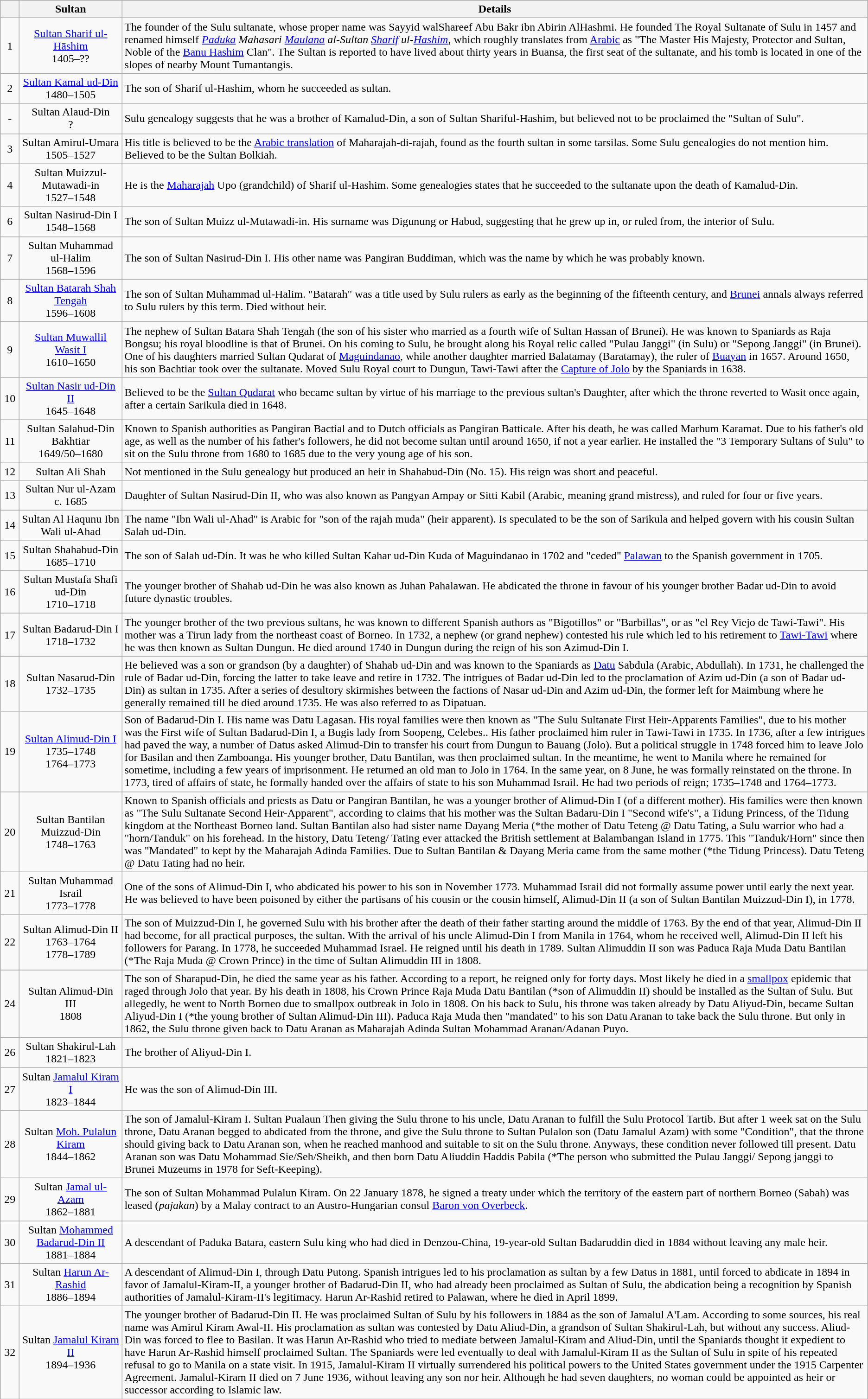<table class="wikitable">
<tr>
<th width="20"></th>
<th width="140">Sultan</th>
<th>Details</th>
</tr>
<tr>
<td align="center">1</td>
<td align="center"><a href='#'>Sultan Sharif ul-Hāshim</a><br>1405–??</td>
<td>The founder of the Sulu sultanate, whose proper name was Sayyid walShareef Abu Bakr ibn Abirin AlHashmi. He founded The Royal Sultanate of Sulu in 1457 and renamed himself <em><a href='#'>Paduka</a> Mahasari <a href='#'>Maulana</a> al-Sultan <a href='#'>Sharif</a> ul-<a href='#'>Hashim</a></em>, which roughly translates from <a href='#'>Arabic</a> as "The Master His Majesty, Protector and Sultan, Noble of the <a href='#'>Banu Hashim</a> Clan". The Sultan is reported to have lived about thirty years in Buansa, the first seat of the sultanate, and his tomb is located in one of the slopes of nearby Mount Tumantangis.</td>
</tr>
<tr>
<td align="center">2</td>
<td align="center"><a href='#'>Sultan Kamal ud-Din</a><br>1480–1505</td>
<td>The son of Sharif ul-Hashim, whom he succeeded as sultan.</td>
</tr>
<tr>
<td align="center">-</td>
<td align="center">Sultan Alaud-Din<br>?</td>
<td>Sulu genealogy suggests that he was a brother of Kamalud-Din, a son of Sultan Shariful-Hashim, but believed not to be proclaimed the "Sultan of Sulu".</td>
</tr>
<tr>
<td align="center">3</td>
<td align="center">Sultan Amirul-Umara<br>1505–1527</td>
<td>His title is believed to be the <a href='#'>Arabic translation</a> of Maharajah-di-rajah, found as the fourth sultan in some tarsilas. Some Sulu genealogies do not mention him. Believed to be the Sultan Bolkiah.</td>
</tr>
<tr>
<td align="center">4</td>
<td align="center">Sultan Muizzul-Mutawadi-in<br>1527–1548</td>
<td>He is the <a href='#'>Maharajah</a> Upo (grandchild) of Sharif ul-Hashim. Some genealogies states that he succeeded to the sultanate upon the death of Kamalud-Din.</td>
</tr>
<tr>
<td align="center">6</td>
<td align="center">Sultan Nasirud-Din I<br>1548–1568</td>
<td>The son of Sultan Muizz ul-Mutawadi-in. His surname was Digunung or Habud, suggesting that he grew up in, or ruled from, the interior of Sulu.</td>
</tr>
<tr>
<td align="center">7</td>
<td align="center">Sultan Muhammad ul-Halim<br>1568–1596</td>
<td>The son of Sultan Nasirud-Din I. His other name was Pangiran Buddiman, which was the name by which he was probably known.</td>
</tr>
<tr>
<td align="center">8</td>
<td align="center"><a href='#'>Sultan Batarah Shah Tengah</a><br>1596–1608</td>
<td>The son of Sultan Muhammad ul-Halim. "Batarah" was a title used by Sulu rulers as early as the beginning of the fifteenth century, and <a href='#'>Brunei</a> annals always referred to Sulu rulers by this term. Died without heir.</td>
</tr>
<tr>
<td align="center">9</td>
<td align="center"><a href='#'>Sultan Muwallil Wasit I</a><br>1610–1650</td>
<td>The nephew of Sultan Batara Shah Tengah (the son of his sister who married as a fourth wife of Sultan Hassan of Brunei). He was known to Spaniards as Raja Bongsu; his royal bloodline is that of Brunei. On his coming to Sulu, he brought along his Royal relic called "Pulau Janggi" (in Sulu) or "Sepong Janggi" (in Brunei). One of his daughters married Sultan Qudarat of <a href='#'>Maguindanao</a>, while another daughter married Balatamay (Baratamay), the ruler of <a href='#'>Buayan</a> in 1657. Around 1650, his son Bachtiar took over the sultanate. Moved Sulu Royal court to Dungun, Tawi-Tawi after the <a href='#'>Capture of Jolo</a> by the Spaniards in 1638.</td>
</tr>
<tr>
<td align="center">10</td>
<td align="center"><a href='#'>Sultan Nasir ud-Din II</a><br>1645–1648</td>
<td>Believed to be the <a href='#'>Sultan Qudarat</a> who became sultan by virtue of his marriage to the previous sultan's Daughter, after which the throne reverted to Wasit once again, after a certain Sarikula died in 1648.</td>
</tr>
<tr>
<td align="center">11</td>
<td align="center">Sultan Salahud-Din Bakhtiar<br>1649/50–1680</td>
<td>Known to Spanish authorities as Pangiran Bactial and to Dutch officials as Pangiran Batticale. After his death, he was called Marhum Karamat. Due to his father's old age, as well as the number of his father's followers, he did not become sultan until around 1650, if not a year earlier. He installed the "3 Temporary Sultans of Sulu" to sit on the Sulu throne from 1680 to 1685 due to the very young age of his son.</td>
</tr>
<tr>
<td align="center">12</td>
<td align="center">Sultan Ali Shah</td>
<td>Not mentioned in the Sulu genealogy but produced an heir in Shahabud-Din (No. 15). His reign was short and peaceful.</td>
</tr>
<tr>
<td align="center">13</td>
<td align="center">Sultan Nur ul-Azam<br>c.  1685</td>
<td>Daughter of Sultan Nasirud-Din II, who was also known as Pangyan Ampay or Sitti Kabil (Arabic, meaning grand mistress), and ruled for four or five years.</td>
</tr>
<tr>
<td align="center">14</td>
<td align="center">Sultan Al Haqunu Ibn Wali ul-Ahad</td>
<td>The name "Ibn Wali ul-Ahad" is Arabic for "son of the rajah muda" (heir apparent). Is speculated to be the son of Sarikula and helped govern with his cousin Sultan Salah ud-Din.</td>
</tr>
<tr>
<td align="center">15</td>
<td align="center">Sultan Shahabud-Din<br>1685–1710</td>
<td>The son of Salah ud-Din. It was he who killed Sultan Kahar ud-Din Kuda of Maguindanao in 1702 and "ceded" <a href='#'>Palawan</a> to the Spanish government in 1705.</td>
</tr>
<tr>
<td align="center">16</td>
<td align="center">Sultan Mustafa Shafi ud-Din<br>1710–1718</td>
<td>The younger brother of Shahab ud-Din he was also known as Juhan Pahalawan. He abdicated the throne in favour of his younger brother Badar ud-Din to avoid future dynastic troubles.</td>
</tr>
<tr>
<td align="center">17</td>
<td align="center">Sultan Badarud-Din I<br>1718–1732</td>
<td>The younger brother of the two previous sultans, he was known to different Spanish authors as "Bigotillos" or "Barbillas", or as "el Rey Viejo de Tawi-Tawi". His mother was a Tirun lady from the northeast coast of Borneo. In 1732, a nephew (or grand nephew) contested his rule which led to his retirement to <a href='#'>Tawi-Tawi</a> where he was then known as Sultan Dungun. He died around 1740 in Dungun during the reign of his son Azimud-Din I.</td>
</tr>
<tr>
<td align="center">18</td>
<td align="center">Sultan Nasarud-Din<br>1732–1735</td>
<td>He believed was a son or grandson (by a daughter) of Shahab ud-Din and was known to the Spaniards as <a href='#'>Datu</a> Sabdula (Arabic, Abdullah). In 1731, he challenged the rule of Badar ud-Din, forcing the latter to take leave and retire in 1732. The intrigues of Badar ud-Din led to the proclamation of Azim ud-Din (a son of Badar ud-Din) as sultan in 1735. After a series of desultory skirmishes between the factions of Nasar ud-Din and Azim ud-Din, the former left for Maimbung where he generally remained till he died around 1735. He was also referred to as Dipatuan.</td>
</tr>
<tr>
<td align="center">19</td>
<td align="center"><a href='#'>Sultan Alimud-Din I</a><br>1735–1748<br>1764–1773</td>
<td>Son of Badarud-Din I.  His name was Datu Lagasan. His royal families were then known as "The Sulu Sultanate First Heir-Apparents Families", due to his mother was the First wife of Sultan Badarud-Din I, a Bugis lady from Soopeng, Celebes.. His father proclaimed him ruler in Tawi-Tawi in 1735. In 1736, after a few intrigues had paved the way, a number of Datus asked Alimud-Din to transfer his court from Dungun to Bauang (Jolo). But a political struggle in 1748 forced him to leave Jolo for Basilan and then Zamboanga. His younger brother, Datu Bantilan, was then proclaimed sultan. In the meantime, he went to Manila where he remained for sometime, including a few years of imprisonment. He returned an old man to Jolo in 1764. In the same year, on 8 June, he was formally reinstated on the throne. In 1773, tired of affairs of state, he formally handed over the affairs of state to his son Muhammad Israil. He had two periods of reign; 1735–1748 and 1764–1773.</td>
</tr>
<tr>
<td align="center">20</td>
<td align="center">Sultan Bantilan Muizzud-Din<br>1748–1763</td>
<td>Known to Spanish officials and priests as Datu or Pangiran Bantilan, he was a younger brother of Alimud-Din I (of a different mother). His families were then known as "The Sulu Sultanate Second Heir-Apparent", according to claims that his mother was the Sultan Badaru-Din I "Second wife's", a Tidung Princess, of the Tidung kingdom at the Northeast Borneo land. Sultan Bantilan also had sister name Dayang Meria (*the mother of Datu Teteng @ Datu Tating, a Sulu warrior who had a "horn/Tanduk" on his forehead. In the history, Datu Teteng/ Tating ever attacked the British settlement at Balambangan Island in 1775. This "Tanduk/Horn" since then was "Mandated" to kept by the Maharajah Adinda Families. Due to Sultan Bantilan & Dayang Meria came from the same mother (*the Tidung Princess). Datu Teteng @ Datu Tating had no heir.</td>
</tr>
<tr>
<td align="center">21</td>
<td align="center">Sultan Muhammad Israil<br>1773–1778</td>
<td>One of the sons of Alimud-Din I, who abdicated his power to his son in November 1773. Muhammad Israil did not formally assume power until early the next year. He was believed to have been poisoned by either the partisans of his cousin or the cousin himself, Alimud-Din II (a son of Sultan Bantilan Muizzud-Din I), in 1778.</td>
</tr>
<tr>
<td align="center">22</td>
<td align="center">Sultan Alimud-Din II<br>1763–1764<br>1778–1789</td>
<td>The son of Muizzud-Din I, he governed Sulu with his brother after the death of their father starting around the middle of 1763. By the end of that year, Alimud-Din II had become, for all practical purposes, the sultan. With the arrival of his uncle Alimud-Din I from Manila in 1764, whom he received well, Alimud-Din II left his followers for Parang. In 1778, he succeeded Muhammad Israel. He reigned until his death in 1789. Sultan Alimuddin II son was Paduca Raja Muda Datu Bantilan (*The Raja Muda @ Crown Prince) in the time of  Sultan Alimuddin III in 1808.</td>
</tr>
<tr>
</tr>
<tr>
<td align="center">24</td>
<td align="center">Sultan Alimud-Din III<br>1808</td>
<td>The son of Sharapud-Din, he died the same year as his father. According to a report, he reigned only for forty days. Most likely he died in a <a href='#'>smallpox</a> epidemic that raged through Jolo that year. By his death in 1808, his Crown Prince Raja Muda Datu Bantilan (*son of Alimuddin II) should be installed as the Sultan of Sulu. But allegedly, he went to North Borneo due to smallpox outbreak in Jolo in 1808. On his back to Sulu, his throne was taken already by Datu Aliyud-Din, became Sultan Aliyud-Din I (*the young brother of Sultan Alimud-Din III). Paduca Raja Muda then "mandated" to his son Datu Aranan to take back the Sulu throne. But only in 1862, the Sulu throne given back to Datu Aranan as Maharajah Adinda Sultan Mohammad Aranan/Adanan Puyo.</td>
</tr>
<tr>
<td align="center">26</td>
<td align="center">Sultan Shakirul-Lah<br>1821–1823</td>
<td>The brother of Aliyud-Din I.</td>
</tr>
<tr>
<td align="center">27</td>
<td align="center">Sultan <a href='#'>Jamalul Kiram I</a><br>1823–1844</td>
<td>He was the son of Alimud-Din III.</td>
</tr>
<tr>
<td align="center">28</td>
<td align="center">Sultan <a href='#'>Moh. Pulalun Kiram</a><br>1844–1862</td>
<td>The son of Jamalul-Kiram I. Sultan Pualaun Then giving the Sulu throne to his uncle, Datu Aranan to fulfill the Sulu Protocol Tartib. But after 1 week sat on the Sulu throne, Datu Aranan begged to abdicated from the throne, and give the Sulu throne to Sultan Pulalon son (Datu Jamalul Azam) with some "Condition", that the throne should giving back to Datu Aranan son, when he reached manhood and suitable to sit on the Sulu throne. Anyways, these condition never followed till present. Datu Aranan son was Datu Mohammad Sie/Seh/Sheikh, and then born Datu Aliuddin Haddis Pabila (*The person who submitted the Pulau Janggi/ Sepong janggi to Brunei Muzeums in 1978 for Seft-Keeping).</td>
</tr>
<tr>
<td align="center">29</td>
<td align="center">Sultan <a href='#'>Jamal ul-Azam</a><br>1862–1881</td>
<td>The son of Sultan Mohammad Pulalun Kiram. On 22 January 1878, he signed a treaty under which the territory of the eastern part of northern Borneo (Sabah) was leased (<em>pajakan</em>) by a Malay contract to an Austro-Hungarian consul <a href='#'>Baron von Overbeck</a>.</td>
</tr>
<tr>
<td align="center">30</td>
<td align="center">Sultan <a href='#'>Mohammed Badarud-Din II</a><br>1881–1884</td>
<td>A descendant of Paduka Batara, eastern Sulu king who had died in Denzou-China, 19-year-old Sultan Badaruddin died in 1884 without leaving any male heir.</td>
</tr>
<tr>
<td align="center">31</td>
<td align="center">Sultan <a href='#'>Harun Ar-Rashid</a><br>1886–1894</td>
<td>A descendant of Alimud-Din I, through Datu Putong. Spanish intrigues led to his proclamation as sultan by a few Datus in 1881, until forced to abdicate in 1894 in favor of Jamalul-Kiram-II, a younger brother of Badarud-Din II, who had already been proclaimed as Sultan of Sulu, the abdication being a recognition by Spanish authorities of Jamalul-Kiram-II's legitimacy. Harun Ar-Rashid retired to Palawan, where he died in April 1899.</td>
</tr>
<tr>
<td align="center">32</td>
<td align="center">Sultan <a href='#'>Jamalul Kiram II</a><br>1894–1936</td>
<td>The younger brother of Badarud-Din II. He was proclaimed Sultan of Sulu by his followers in 1884 as the son of Jamalul A'Lam. According to some sources, his real name was Amirul Kiram Awal-II. His proclamation as sultan was contested by Datu Aliud-Din, a grandson of Sultan Shakirul-Lah, but without any success. Aliud-Din was forced to flee to Basilan. It was Harun Ar-Rashid who tried to mediate between Jamalul-Kiram and Aliud-Din, until the Spaniards thought it expedient to have Harun Ar-Rashid himself proclaimed Sultan. The Spaniards were led eventually to deal with Jamalul-Kiram II as the Sultan of Sulu in spite of his repeated refusal to go to Manila on a state visit. In 1915, Jamalul-Kiram II virtually surrendered his political powers to the United States government under the 1915 Carpenter Agreement. Jamalul-Kiram II died on 7 June 1936, without leaving any son nor heir. Although he had seven daughters, no woman could be appointed as heir or successor according to Islamic law.</td>
</tr>
</table>
